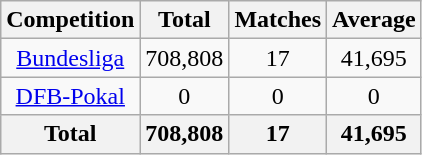<table class="wikitable" style="text-align: center">
<tr>
<th>Competition</th>
<th>Total</th>
<th>Matches</th>
<th>Average</th>
</tr>
<tr>
<td><a href='#'>Bundesliga</a></td>
<td>708,808</td>
<td>17</td>
<td>41,695</td>
</tr>
<tr>
<td><a href='#'>DFB-Pokal</a></td>
<td>0</td>
<td>0</td>
<td>0</td>
</tr>
<tr>
<th>Total</th>
<th>708,808</th>
<th>17</th>
<th>41,695</th>
</tr>
</table>
